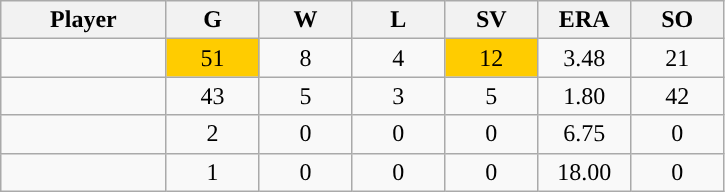<table class="wikitable sortable">
<tr>
<th bgcolor="#DDDDFF" width="16%">Player</th>
<th bgcolor="#DDDDFF" width="9%">G</th>
<th bgcolor="#DDDDFF" width="9%">W</th>
<th bgcolor="#DDDDFF" width="9%">L</th>
<th bgcolor="#DDDDFF" width="9%">SV</th>
<th bgcolor="#DDDDFF" width="9%">ERA</th>
<th bgcolor="#DDDDFF" width="9%">SO</th>
</tr>
<tr align="center">
<td></td>
<td style="background:#fc0;">51</td>
<td>8</td>
<td>4</td>
<td style="background:#fc0;">12</td>
<td>3.48</td>
<td>21</td>
</tr>
<tr align="center">
<td></td>
<td>43</td>
<td>5</td>
<td>3</td>
<td>5</td>
<td>1.80</td>
<td>42</td>
</tr>
<tr align="center">
<td></td>
<td>2</td>
<td>0</td>
<td>0</td>
<td>0</td>
<td>6.75</td>
<td>0</td>
</tr>
<tr align="center">
<td></td>
<td>1</td>
<td>0</td>
<td>0</td>
<td>0</td>
<td>18.00</td>
<td>0</td>
</tr>
</table>
